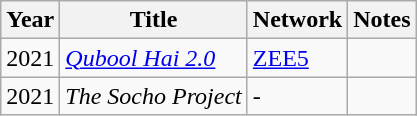<table class="wikitable">
<tr>
<th>Year</th>
<th>Title</th>
<th>Network</th>
<th>Notes</th>
</tr>
<tr>
<td>2021</td>
<td><em><a href='#'>Qubool Hai 2.0</a></em></td>
<td><a href='#'>ZEE5</a></td>
<td></td>
</tr>
<tr>
<td>2021</td>
<td><em>The Socho Project</em></td>
<td>-</td>
<td></td>
</tr>
</table>
